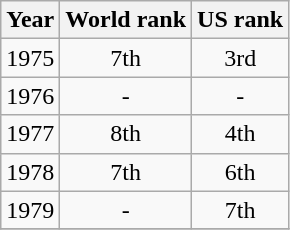<table class=wikitable>
<tr>
<th>Year</th>
<th>World rank</th>
<th>US rank</th>
</tr>
<tr>
<td>1975</td>
<td align="center">7th</td>
<td align="center">3rd</td>
</tr>
<tr>
<td>1976</td>
<td align="center">-</td>
<td align="center">-</td>
</tr>
<tr>
<td>1977</td>
<td align="center">8th</td>
<td align="center">4th</td>
</tr>
<tr>
<td>1978</td>
<td align="center">7th</td>
<td align="center">6th</td>
</tr>
<tr>
<td>1979</td>
<td align="center">-</td>
<td align="center">7th</td>
</tr>
<tr>
</tr>
</table>
